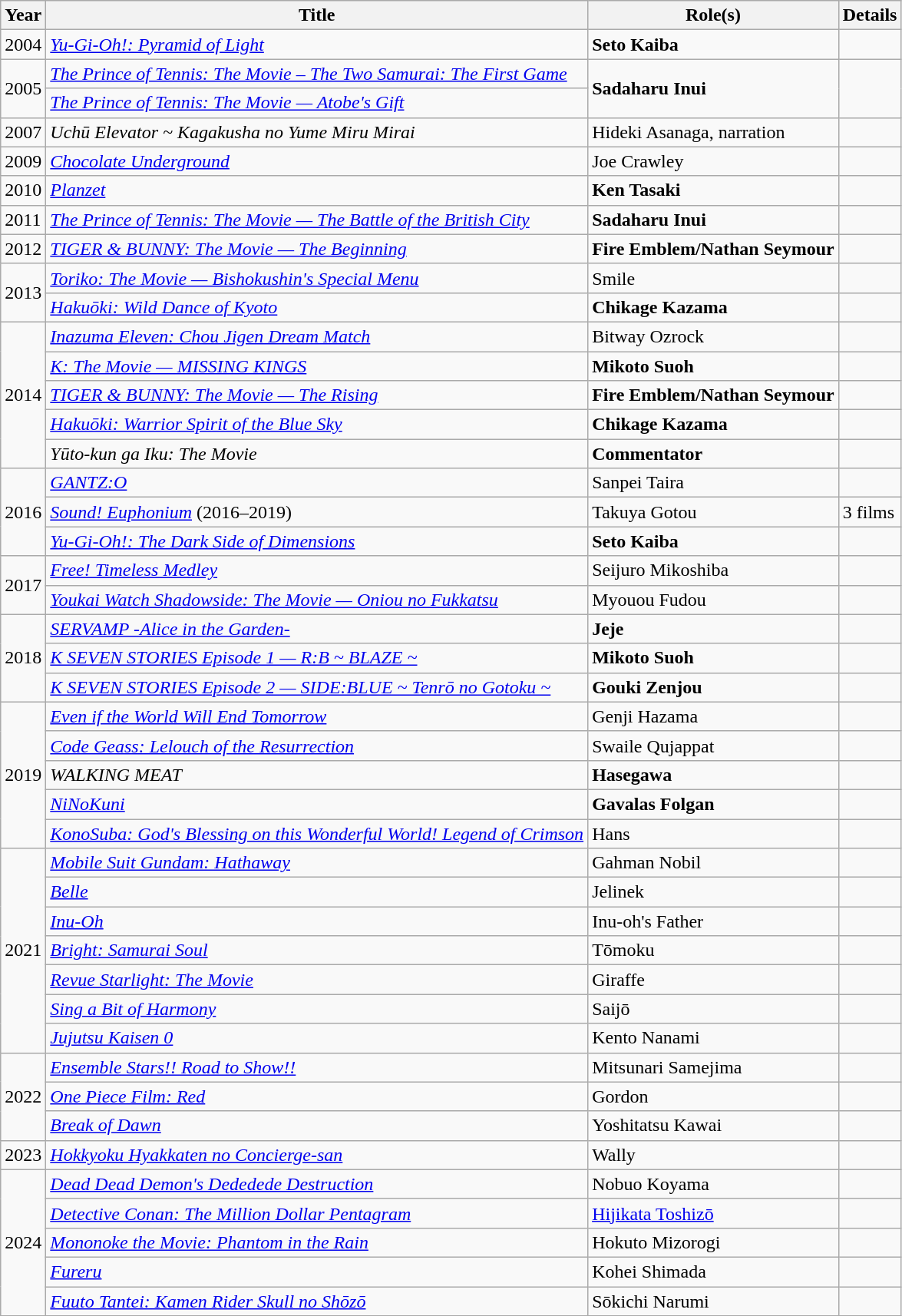<table class="wikitable">
<tr>
<th>Year</th>
<th>Title</th>
<th>Role(s)</th>
<th>Details</th>
</tr>
<tr>
<td>2004</td>
<td><em><a href='#'>Yu-Gi-Oh!: Pyramid of Light</a></em></td>
<td><strong>Seto Kaiba</strong></td>
<td></td>
</tr>
<tr>
<td rowspan="2">2005</td>
<td><em><a href='#'>The Prince of Tennis: The Movie – The Two Samurai: The First Game</a></em></td>
<td rowspan="2"><strong>Sadaharu Inui</strong></td>
<td rowspan="2"></td>
</tr>
<tr>
<td><em><a href='#'>The Prince of Tennis: The Movie — Atobe's Gift</a></em></td>
</tr>
<tr>
<td>2007</td>
<td><em>Uchū Elevator ~ Kagakusha no Yume Miru Mirai</em></td>
<td>Hideki Asanaga, narration</td>
<td></td>
</tr>
<tr>
<td>2009</td>
<td><em><a href='#'>Chocolate Underground</a></em></td>
<td>Joe Crawley</td>
<td></td>
</tr>
<tr>
<td>2010</td>
<td><em><a href='#'>Planzet</a></em></td>
<td><strong>Ken Tasaki</strong></td>
<td></td>
</tr>
<tr>
<td>2011</td>
<td><em><a href='#'>The Prince of Tennis: The Movie — The Battle of the British City</a></em></td>
<td><strong>Sadaharu Inui</strong></td>
<td></td>
</tr>
<tr>
<td>2012</td>
<td><em><a href='#'>TIGER & BUNNY: The Movie — The Beginning</a></em></td>
<td><strong>Fire Emblem/Nathan Seymour</strong></td>
<td></td>
</tr>
<tr>
<td rowspan="2">2013</td>
<td><em><a href='#'>Toriko: The Movie — Bishokushin's Special Menu</a></em></td>
<td>Smile</td>
<td></td>
</tr>
<tr>
<td><em><a href='#'>Hakuōki: Wild Dance of Kyoto</a></em></td>
<td><strong>Chikage Kazama</strong></td>
<td></td>
</tr>
<tr>
<td rowspan="5">2014</td>
<td><em><a href='#'>Inazuma Eleven: Chou Jigen Dream Match</a></em></td>
<td>Bitway Ozrock</td>
<td></td>
</tr>
<tr>
<td><em><a href='#'>K: The Movie — MISSING KINGS</a></em></td>
<td><strong>Mikoto Suoh</strong></td>
<td></td>
</tr>
<tr>
<td><em><a href='#'>TIGER & BUNNY: The Movie — The Rising</a></em></td>
<td><strong>Fire Emblem/Nathan Seymour</strong><strong></strong></td>
<td></td>
</tr>
<tr>
<td><em><a href='#'>Hakuōki: Warrior Spirit of the Blue Sky</a></em></td>
<td><strong>Chikage Kazama</strong></td>
<td></td>
</tr>
<tr>
<td><em>Yūto-kun ga Iku: The Movie</em></td>
<td><strong>Commentator</strong></td>
<td></td>
</tr>
<tr>
<td rowspan="3">2016</td>
<td><em><a href='#'>GANTZ:O</a></em></td>
<td>Sanpei Taira</td>
<td></td>
</tr>
<tr>
<td><em><a href='#'>Sound! Euphonium</a></em> (2016–2019)</td>
<td>Takuya Gotou</td>
<td>3 films</td>
</tr>
<tr>
<td><em><a href='#'>Yu-Gi-Oh!: The Dark Side of Dimensions</a></em></td>
<td><strong>Seto Kaiba</strong></td>
<td></td>
</tr>
<tr>
<td rowspan="2">2017</td>
<td><em><a href='#'>Free! Timeless Medley</a></em></td>
<td>Seijuro Mikoshiba</td>
<td></td>
</tr>
<tr>
<td><em><a href='#'>Youkai Watch Shadowside: The Movie — Oniou no Fukkatsu</a></em></td>
<td>Myouou Fudou<strong></strong></td>
<td></td>
</tr>
<tr>
<td rowspan="3">2018</td>
<td><em><a href='#'>SERVAMP -Alice in the Garden-</a></em></td>
<td><strong>Jeje</strong></td>
<td></td>
</tr>
<tr>
<td><em><a href='#'>K SEVEN STORIES Episode 1 — R:B ~ BLAZE ~</a></em></td>
<td><strong>Mikoto Suoh</strong></td>
<td></td>
</tr>
<tr>
<td><em><a href='#'>K SEVEN STORIES Episode 2 — SIDE:BLUE ~ Tenrō no Gotoku ~</a></em></td>
<td><strong>Gouki Zenjou</strong></td>
<td></td>
</tr>
<tr>
<td rowspan="5">2019</td>
<td><em><a href='#'>Even if the World Will End Tomorrow</a></em></td>
<td>Genji Hazama</td>
<td></td>
</tr>
<tr>
<td><em><a href='#'>Code Geass: Lelouch of the Resurrection</a></em></td>
<td>Swaile Qujappat<strong></strong></td>
<td></td>
</tr>
<tr>
<td><em>WALKING MEAT</em></td>
<td><strong>Hasegawa</strong></td>
<td></td>
</tr>
<tr>
<td><em><a href='#'>NiNoKuni</a></em></td>
<td><strong>Gavalas Folgan</strong><strong></strong></td>
<td></td>
</tr>
<tr>
<td><em><a href='#'>KonoSuba: God's Blessing on this Wonderful World! Legend of Crimson</a></em></td>
<td>Hans</td>
<td></td>
</tr>
<tr>
<td rowspan="7">2021</td>
<td><em><a href='#'>Mobile Suit Gundam: Hathaway</a></em></td>
<td>Gahman Nobil</td>
<td></td>
</tr>
<tr>
<td><em><a href='#'>Belle</a></em></td>
<td>Jelinek<strong></strong></td>
<td></td>
</tr>
<tr>
<td><em><a href='#'>Inu-Oh</a></em></td>
<td>Inu-oh's Father</td>
<td></td>
</tr>
<tr>
<td><em><a href='#'>Bright: Samurai Soul</a></em></td>
<td>Tōmoku</td>
<td></td>
</tr>
<tr>
<td><em><a href='#'>Revue Starlight: The Movie</a></em></td>
<td>Giraffe</td>
<td></td>
</tr>
<tr>
<td><em><a href='#'>Sing a Bit of Harmony</a></em></td>
<td>Saijō<strong></strong></td>
<td></td>
</tr>
<tr>
<td><em><a href='#'>Jujutsu Kaisen 0</a></em></td>
<td>Kento Nanami</td>
<td></td>
</tr>
<tr>
<td rowspan="3">2022</td>
<td><em><a href='#'>Ensemble Stars!! Road to Show!!</a></em></td>
<td>Mitsunari Samejima</td>
<td></td>
</tr>
<tr>
<td><em><a href='#'>One Piece Film: Red</a></em></td>
<td>Gordon<strong></strong></td>
<td></td>
</tr>
<tr>
<td><em><a href='#'>Break of Dawn</a></em></td>
<td>Yoshitatsu Kawai</td>
<td></td>
</tr>
<tr>
<td rowspan="1">2023</td>
<td><em><a href='#'>Hokkyoku Hyakkaten no Concierge-san</a></em></td>
<td>Wally<strong></strong></td>
<td></td>
</tr>
<tr>
<td rowspan="5">2024</td>
<td><em><a href='#'>Dead Dead Demon's Dededede Destruction</a></em></td>
<td>Nobuo Koyama<strong></strong></td>
<td></td>
</tr>
<tr>
<td><em><a href='#'>Detective Conan: The Million Dollar Pentagram</a></em></td>
<td><a href='#'>Hijikata Toshizō</a></td>
<td></td>
</tr>
<tr>
<td><em><a href='#'>Mononoke the Movie: Phantom in the Rain</a></em></td>
<td>Hokuto Mizorogi<strong></strong></td>
<td></td>
</tr>
<tr>
<td><em><a href='#'>Fureru</a></em></td>
<td>Kohei Shimada</td>
<td></td>
</tr>
<tr>
<td><em><a href='#'>Fuuto Tantei: Kamen Rider Skull no Shōzō</a></em></td>
<td>Sōkichi Narumi</td>
</tr>
<tr>
</tr>
</table>
